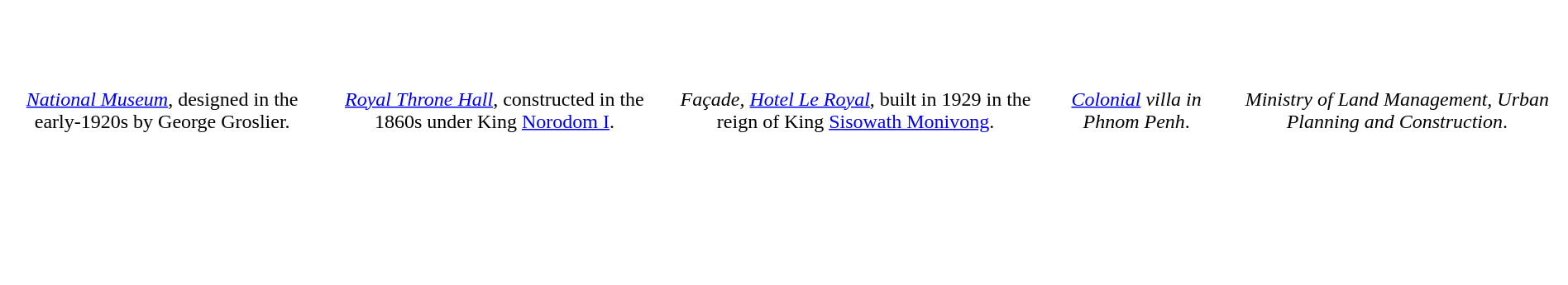<table style="background:white; color:black; height:230px; margin:auto; vertical-align:bottom;" cellpadding="10" cellspacing="0" border="0">
<tr style="text-align:center;">
<td></td>
<td></td>
<td></td>
<td></td>
<td></td>
</tr>
<tr style="text-align:center; vertical-align:top;">
<td 100px;"><em><a href='#'>National Museum</a></em>, designed in the early-1920s by George Groslier.</td>
<td 100px;"><em><a href='#'>Royal Throne Hall</a></em>, constructed in the 1860s under King <a href='#'>Norodom I</a>.</td>
<td 100px;"><em>Façade, <a href='#'>Hotel Le Royal</a></em>, built in 1929 in the reign of King <a href='#'>Sisowath Monivong</a>.</td>
<td 100px;"><em><a href='#'>Colonial</a> villa in Phnom Penh</em>.</td>
<td 100px;"><em>Ministry of Land Management, Urban Planning and Construction</em>.</td>
</tr>
</table>
